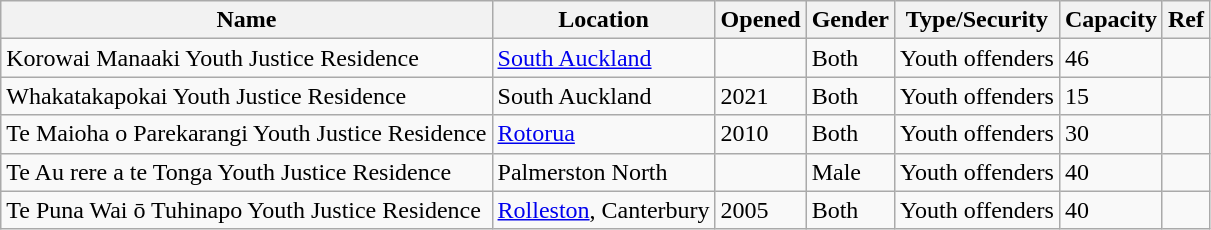<table class="wikitable sortable">
<tr>
<th>Name</th>
<th>Location</th>
<th>Opened</th>
<th>Gender</th>
<th>Type/Security</th>
<th>Capacity</th>
<th>Ref</th>
</tr>
<tr>
<td>Korowai Manaaki Youth Justice Residence</td>
<td><a href='#'>South Auckland</a></td>
<td></td>
<td>Both</td>
<td>Youth offenders</td>
<td>46</td>
<td></td>
</tr>
<tr>
<td>Whakatakapokai Youth Justice Residence</td>
<td>South Auckland</td>
<td>2021</td>
<td>Both</td>
<td>Youth offenders</td>
<td>15</td>
<td></td>
</tr>
<tr>
<td>Te Maioha o Parekarangi Youth Justice Residence</td>
<td><a href='#'>Rotorua</a></td>
<td>2010</td>
<td>Both</td>
<td>Youth offenders</td>
<td>30</td>
<td></td>
</tr>
<tr>
<td>Te Au rere a te Tonga Youth Justice Residence</td>
<td>Palmerston North</td>
<td></td>
<td>Male</td>
<td>Youth offenders</td>
<td>40</td>
<td></td>
</tr>
<tr>
<td>Te Puna Wai ō Tuhinapo Youth Justice Residence</td>
<td><a href='#'>Rolleston</a>, Canterbury</td>
<td>2005</td>
<td>Both</td>
<td>Youth offenders</td>
<td>40</td>
<td></td>
</tr>
</table>
